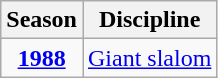<table class="wikitable" style="text-align:center;">
<tr>
<th>Season</th>
<th>Discipline</th>
</tr>
<tr>
<td><strong><a href='#'>1988</a></strong></td>
<td><a href='#'>Giant slalom</a></td>
</tr>
</table>
